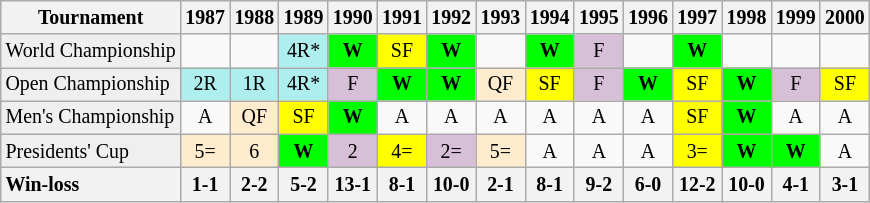<table class=wikitable style=text-align:center;font-size:83%>
<tr>
<th>Tournament</th>
<th>1987</th>
<th>1988</th>
<th>1989</th>
<th>1990</th>
<th>1991</th>
<th>1992</th>
<th>1993</th>
<th>1994</th>
<th>1995</th>
<th>1996</th>
<th>1997</th>
<th>1998</th>
<th>1999</th>
<th>2000</th>
</tr>
<tr>
<td style="background:#efefef; text-align:left;">World Championship</td>
<td></td>
<td></td>
<td style="background:#afeeee;">4R*</td>
<td bgcolor=lime><strong>W</strong></td>
<td style="background:yellow;">SF</td>
<td bgcolor=lime><strong>W</strong></td>
<td></td>
<td bgcolor=lime><strong>W</strong></td>
<td style="background:thistle;">F</td>
<td></td>
<td bgcolor=lime><strong>W</strong></td>
<td></td>
<td></td>
<td></td>
</tr>
<tr>
<td style="background:#efefef; text-align:left;">Open Championship</td>
<td style="background:#afeeee;">2R</td>
<td style="background:#afeeee;">1R</td>
<td style="background:#afeeee;">4R*</td>
<td style="background:thistle;">F</td>
<td bgcolor=lime><strong>W</strong></td>
<td bgcolor=lime><strong>W</strong></td>
<td style="background:#ffebcd;">QF</td>
<td style="background:yellow;">SF</td>
<td style="background:thistle;">F</td>
<td bgcolor=lime><strong>W</strong></td>
<td style="background:yellow;">SF</td>
<td bgcolor=lime><strong>W</strong></td>
<td style="background:thistle;">F</td>
<td style="background:yellow;">SF</td>
</tr>
<tr>
<td style="background:#efefef; text-align:left;">Men's Championship</td>
<td>A</td>
<td style="background:#ffebcd;">QF</td>
<td style="background:yellow;">SF</td>
<td bgcolor=lime><strong>W</strong></td>
<td>A</td>
<td>A</td>
<td>A</td>
<td>A</td>
<td>A</td>
<td>A</td>
<td style="background:yellow;">SF</td>
<td bgcolor=lime><strong>W</strong></td>
<td>A</td>
<td>A</td>
</tr>
<tr>
<td style="background:#efefef; text-align:left;">Presidents' Cup</td>
<td style="background:#ffebcd;">5=</td>
<td style="background:#ffebcd;">6</td>
<td bgcolor=lime><strong>W</strong></td>
<td style="background:thistle;">2</td>
<td style="background:yellow;">4=</td>
<td style="background:thistle;">2=</td>
<td style="background:#ffebcd;">5=</td>
<td>A</td>
<td>A</td>
<td>A</td>
<td style="background:yellow;">3=</td>
<td bgcolor=lime><strong>W</strong></td>
<td bgcolor=lime><strong>W</strong></td>
<td>A</td>
</tr>
<tr>
<th style=text-align:left>Win-loss</th>
<th>1-1</th>
<th>2-2</th>
<th>5-2</th>
<th>13-1</th>
<th>8-1</th>
<th>10-0</th>
<th>2-1</th>
<th>8-1</th>
<th>9-2</th>
<th>6-0</th>
<th>12-2</th>
<th>10-0</th>
<th>4-1</th>
<th>3-1</th>
</tr>
</table>
